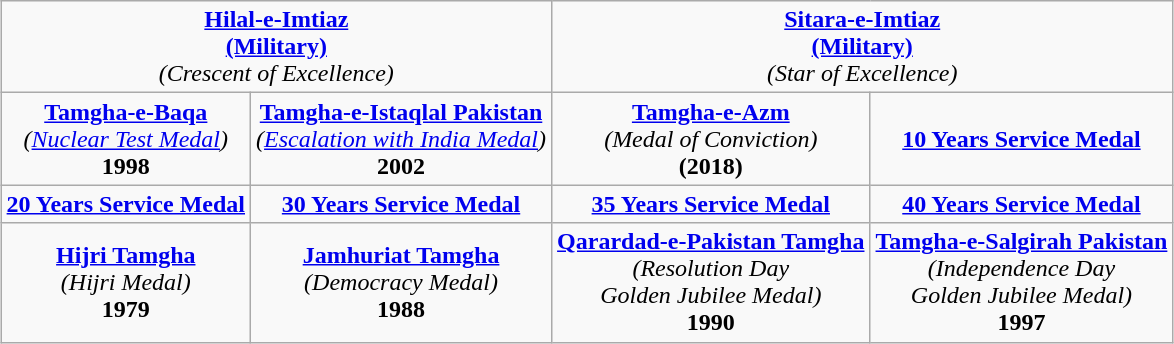<table class="wikitable" style="margin:1em auto; text-align:center;">
<tr>
<td colspan="2"><strong><a href='#'>Hilal-e-Imtiaz</a></strong><br><strong><a href='#'>(Military)</a></strong><br><em>(Crescent of Excellence)</em></td>
<td colspan="2"><strong><a href='#'>Sitara-e-Imtiaz</a></strong><br><strong><a href='#'>(Military)</a></strong><br><em>(Star of Excellence)</em></td>
</tr>
<tr>
<td><strong><a href='#'>Tamgha-e-Baqa</a></strong><br><em>(<a href='#'>Nuclear Test Medal</a>)</em><br><strong>1998</strong></td>
<td><strong><a href='#'>Tamgha-e-Istaqlal Pakistan</a></strong><br><em>(<a href='#'>Escalation with India Medal</a>)</em><br><strong>2002</strong></td>
<td><strong><a href='#'>Tamgha-e-Azm</a></strong><br><em>(Medal of Conviction)</em><br><strong>(2018)</strong></td>
<td><strong><a href='#'>10 Years Service Medal</a></strong></td>
</tr>
<tr>
<td><strong><a href='#'>20 Years Service Medal</a></strong></td>
<td><strong><a href='#'>30 Years Service Medal</a></strong></td>
<td><strong><a href='#'>35 Years Service Medal</a></strong></td>
<td><strong><a href='#'>40 Years Service Medal</a></strong></td>
</tr>
<tr>
<td><strong><a href='#'>Hijri Tamgha</a></strong><br><em>(Hijri Medal)</em><br><strong>1979</strong></td>
<td><strong><a href='#'>Jamhuriat Tamgha</a></strong><br><em>(Democracy Medal)</em><br><strong>1988</strong></td>
<td><strong><a href='#'>Qarardad-e-Pakistan Tamgha</a></strong><br><em>(Resolution Day</em><br><em>Golden Jubilee Medal)</em><br><strong>1990</strong></td>
<td><strong><a href='#'>Tamgha-e-Salgirah Pakistan</a></strong><br><em>(Independence Day</em><br><em>Golden Jubilee Medal)</em><br><strong>1997</strong></td>
</tr>
</table>
